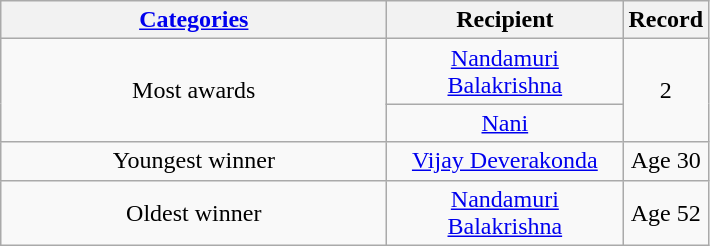<table class="wikitable" style="text-align: center">
<tr>
<th width="25"><strong><a href='#'>Categories</a></strong></th>
<th width="100">Recipient</th>
<th>Record</th>
</tr>
<tr style="height:2.5em;">
<td rowspan="2" width="250">Most awards</td>
<td width="150"><a href='#'>Nandamuri Balakrishna</a></td>
<td rowspan="2">2</td>
</tr>
<tr>
<td><a href='#'>Nani</a></td>
</tr>
<tr>
<td>Youngest winner</td>
<td><a href='#'>Vijay Deverakonda</a></td>
<td>Age 30</td>
</tr>
<tr style="height:2.5em;">
<td>Oldest winner</td>
<td><a href='#'>Nandamuri Balakrishna</a></td>
<td>Age 52</td>
</tr>
</table>
